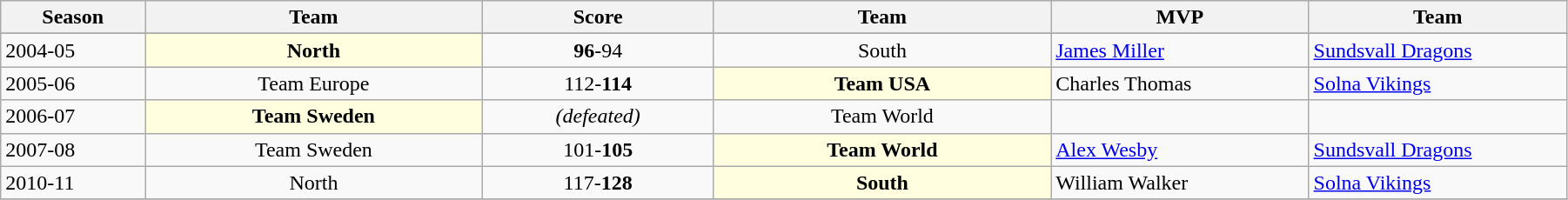<table class="wikitable sortable" width=95%>
<tr bgcolor=>
<th width=40>Season</th>
<th width=120>Team</th>
<th width=80>Score</th>
<th width=120>Team</th>
<th width=90>MVP</th>
<th width=90>Team</th>
</tr>
<tr>
</tr>
<tr>
<td>2004-05</td>
<td bgcolor=lightyellow align="center"><strong>North</strong></td>
<td align="center"><strong>96</strong>-94</td>
<td align="center">South</td>
<td align="left"> <a href='#'>James Miller</a></td>
<td align="left"><a href='#'>Sundsvall Dragons</a></td>
</tr>
<tr>
<td>2005-06</td>
<td align="center">Team Europe</td>
<td align="center">112-<strong>114</strong></td>
<td bgcolor=lightyellow align="center"><strong>Team USA</strong></td>
<td align="left"> Charles Thomas</td>
<td align="left"><a href='#'>Solna Vikings</a></td>
</tr>
<tr>
<td>2006-07</td>
<td bgcolor=lightyellow align="center"><strong>Team Sweden</strong></td>
<td align="center"><em>(defeated)</em></td>
<td align="center">Team World</td>
<td align="left"></td>
<td align="left"></td>
</tr>
<tr>
<td>2007-08</td>
<td align="center">Team Sweden</td>
<td align="center">101-<strong>105</strong></td>
<td bgcolor=lightyellow align="center"><strong>Team World</strong></td>
<td align="left"> <a href='#'>Alex Wesby</a></td>
<td align="left"><a href='#'>Sundsvall Dragons</a></td>
</tr>
<tr>
<td>2010-11 </td>
<td align="center">North</td>
<td align="center">117-<strong>128</strong></td>
<td bgcolor=lightyellow align="center"><strong>South</strong></td>
<td align="left"> William Walker</td>
<td align="left"><a href='#'>Solna Vikings</a></td>
</tr>
<tr>
</tr>
</table>
